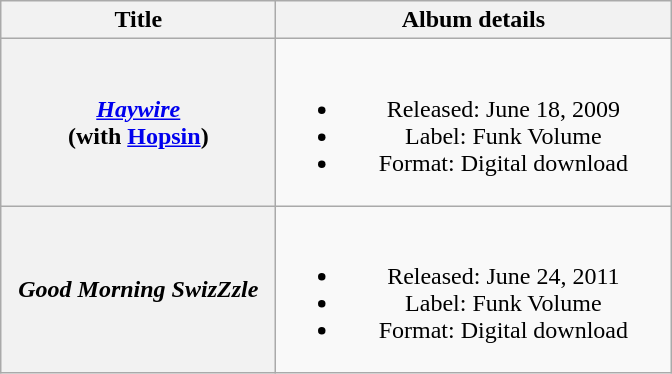<table class="wikitable plainrowheaders" style="text-align:center;">
<tr>
<th scope="col" style="width:11em;">Title</th>
<th scope="col" style="width:16em;">Album details</th>
</tr>
<tr>
<th scope="row"><em><a href='#'>Haywire</a></em><br><span>(with <a href='#'>Hopsin</a>)</span></th>
<td><br><ul><li>Released: June 18, 2009</li><li>Label: Funk Volume</li><li>Format: Digital download</li></ul></td>
</tr>
<tr>
<th scope="row"><em>Good Morning SwizZzle</em></th>
<td><br><ul><li>Released: June 24, 2011</li><li>Label: Funk Volume</li><li>Format: Digital download</li></ul></td>
</tr>
</table>
